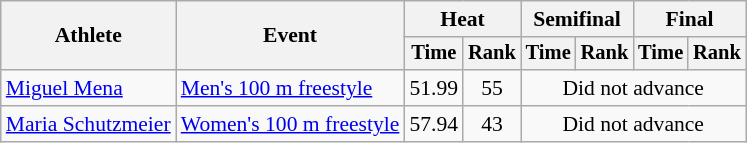<table class=wikitable style="font-size:90%">
<tr>
<th rowspan="2">Athlete</th>
<th rowspan="2">Event</th>
<th colspan="2">Heat</th>
<th colspan="2">Semifinal</th>
<th colspan="2">Final</th>
</tr>
<tr style="font-size:95%">
<th>Time</th>
<th>Rank</th>
<th>Time</th>
<th>Rank</th>
<th>Time</th>
<th>Rank</th>
</tr>
<tr align=center>
<td align=left><a href='#'>Miguel Mena</a></td>
<td align=left><a href='#'>Men's 100 m freestyle</a></td>
<td>51.99</td>
<td>55</td>
<td colspan="4">Did not advance</td>
</tr>
<tr align=center>
<td align=left><a href='#'>Maria Schutzmeier</a></td>
<td align=left><a href='#'>Women's 100 m freestyle</a></td>
<td>57.94</td>
<td>43</td>
<td colspan="4">Did not advance</td>
</tr>
</table>
